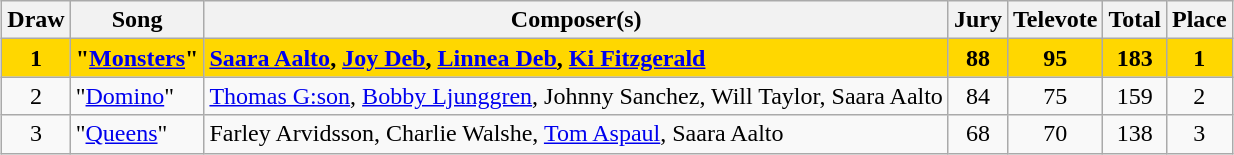<table class="sortable wikitable" style="margin: 1em auto 1em auto;">
<tr>
<th>Draw</th>
<th>Song</th>
<th>Composer(s)</th>
<th>Jury</th>
<th>Televote</th>
<th>Total</th>
<th>Place</th>
</tr>
<tr style="font-weight:bold; background:gold;">
<td align=center>1</td>
<td>"<a href='#'>Monsters</a>"</td>
<td><a href='#'>Saara Aalto</a>, <a href='#'>Joy Deb</a>, <a href='#'>Linnea Deb</a>, <a href='#'>Ki Fitzgerald</a></td>
<td align=center>88</td>
<td align=center>95</td>
<td align=center>183</td>
<td align=center>1</td>
</tr>
<tr>
<td align=center>2</td>
<td>"<a href='#'>Domino</a>"</td>
<td><a href='#'>Thomas G:son</a>, <a href='#'>Bobby Ljunggren</a>, Johnny Sanchez, Will Taylor, Saara Aalto</td>
<td align=center>84</td>
<td align=center>75</td>
<td align=center>159</td>
<td align=center>2</td>
</tr>
<tr>
<td align=center>3</td>
<td>"<a href='#'>Queens</a>"</td>
<td>Farley Arvidsson, Charlie Walshe, <a href='#'>Tom Aspaul</a>, Saara Aalto</td>
<td align=center>68</td>
<td align=center>70</td>
<td align=center>138</td>
<td align=center>3</td>
</tr>
</table>
